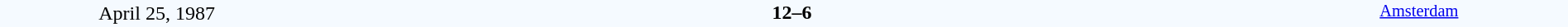<table style="width: 100%; background:#F5FAFF;" cellspacing="0">
<tr>
<td align=center rowspan=3 width=20%>April 25, 1987<br></td>
</tr>
<tr>
<td width=24% align=right></td>
<td align=center width=13%><strong>12–6</strong></td>
<td width=24%></td>
<td style=font-size:85% rowspan=3 valign=top align=center><a href='#'>Amsterdam</a></td>
</tr>
<tr style=font-size:85%>
<td align=right></td>
<td align=center></td>
<td></td>
</tr>
</table>
